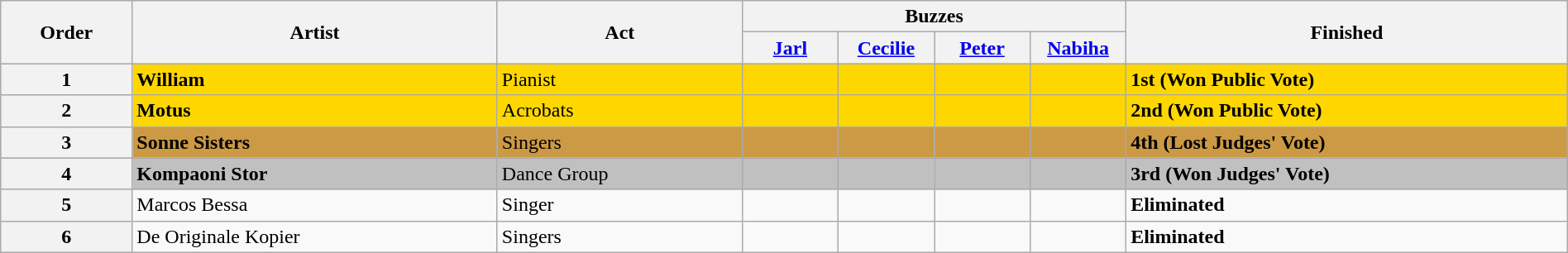<table class="wikitable sortable" width="100%">
<tr>
<th rowspan="2">Order</th>
<th rowspan="2" class="unsortable">Artist</th>
<th rowspan="2" class="unsortable">Act</th>
<th colspan="4" class="unsortable">Buzzes</th>
<th rowspan="2">Finished</th>
</tr>
<tr>
<th width="70"><a href='#'>Jarl</a></th>
<th width="70"><a href='#'>Cecilie</a></th>
<th width="70"><a href='#'>Peter</a></th>
<th width="70"><a href='#'>Nabiha</a></th>
</tr>
<tr style="background:gold;">
<th>1</th>
<td><strong>William</strong></td>
<td>Pianist</td>
<td></td>
<td></td>
<td></td>
<td></td>
<td><strong>1st (Won Public Vote)</strong></td>
</tr>
<tr style="background:gold;">
<th>2</th>
<td><strong>Motus</strong></td>
<td>Acrobats</td>
<td></td>
<td></td>
<td></td>
<td></td>
<td><strong>2nd (Won Public Vote)</strong></td>
</tr>
<tr style="background:#c94;">
<th>3</th>
<td><strong>Sonne Sisters</strong></td>
<td>Singers</td>
<td></td>
<td></td>
<td align="center"></td>
<td></td>
<td><strong>4th (Lost Judges' Vote)</strong></td>
</tr>
<tr style="background:silver;">
<th>4</th>
<td><strong>Kompaoni Stor</strong></td>
<td>Dance Group</td>
<td align="center"></td>
<td align="center"></td>
<td></td>
<td align="center"></td>
<td><strong>3rd (Won Judges' Vote)</strong></td>
</tr>
<tr>
<th>5</th>
<td>Marcos Bessa</td>
<td>Singer</td>
<td></td>
<td></td>
<td></td>
<td></td>
<td><strong>Eliminated</strong></td>
</tr>
<tr>
<th>6</th>
<td>De Originale Kopier</td>
<td>Singers</td>
<td></td>
<td></td>
<td></td>
<td></td>
<td><strong>Eliminated</strong></td>
</tr>
</table>
